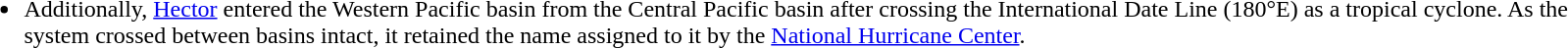<table width="90%">
<tr>
<td><br><ul><li>Additionally, <a href='#'>Hector</a> entered the Western Pacific basin from the Central Pacific basin after crossing the International Date Line (180°E) as a tropical cyclone. As the system crossed between basins intact, it retained the name assigned to it by the <a href='#'>National Hurricane Center</a>.</li></ul></td>
</tr>
</table>
